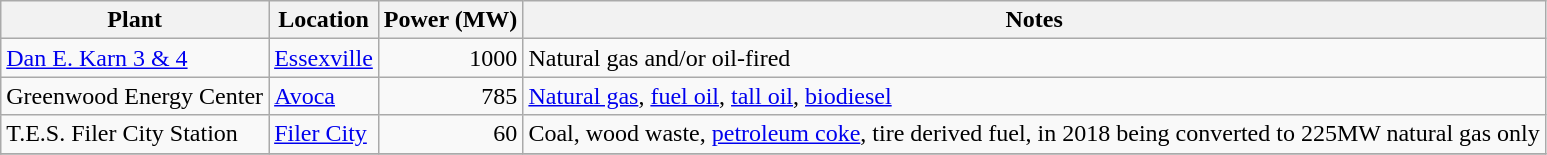<table class="wikitable sortable">
<tr>
<th>Plant</th>
<th>Location</th>
<th>Power (MW)</th>
<th>Notes</th>
</tr>
<tr>
<td><a href='#'>Dan E. Karn 3 & 4</a></td>
<td><a href='#'>Essexville</a></td>
<td align= "right">1000</td>
<td>Natural gas and/or oil-fired</td>
</tr>
<tr>
<td>Greenwood Energy Center</td>
<td><a href='#'>Avoca</a></td>
<td align= "right">785</td>
<td><a href='#'>Natural gas</a>, <a href='#'>fuel oil</a>, <a href='#'>tall oil</a>, <a href='#'>biodiesel</a></td>
</tr>
<tr>
<td>T.E.S. Filer City Station</td>
<td><a href='#'>Filer City</a></td>
<td align= "right">60</td>
<td>Coal, wood waste, <a href='#'>petroleum coke</a>, tire derived fuel, in 2018 being converted to 225MW natural gas only</td>
</tr>
<tr>
</tr>
</table>
